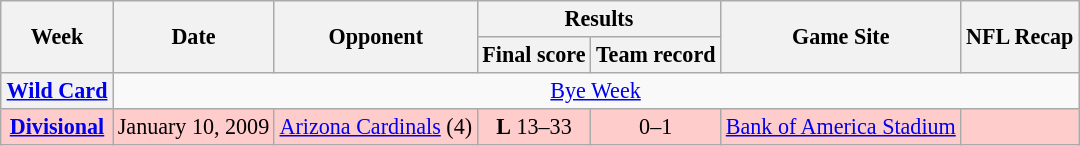<table class="wikitable"  style="margin:auto; font-size:92%;">
<tr>
<th rowspan="2">Week</th>
<th rowspan="2">Date</th>
<th rowspan="2">Opponent</th>
<th colspan="2">Results</th>
<th rowspan="2">Game Site</th>
<th rowspan="2">NFL Recap</th>
</tr>
<tr>
<th>Final score</th>
<th>Team record</th>
</tr>
<tr style="text-align:center;">
<th><strong><a href='#'>Wild Card</a></strong></th>
<td colspan="9" style="text-align:center; text-align:center;"><a href='#'>Bye Week</a></td>
</tr>
<tr style="background:#fcc; text-align:center;">
<td><strong><a href='#'>Divisional</a></strong></td>
<td>January 10, 2009</td>
<td><a href='#'>Arizona Cardinals</a> (4)</td>
<td><strong>L</strong> 13–33</td>
<td>0–1</td>
<td><a href='#'>Bank of America Stadium</a></td>
<td></td>
</tr>
</table>
